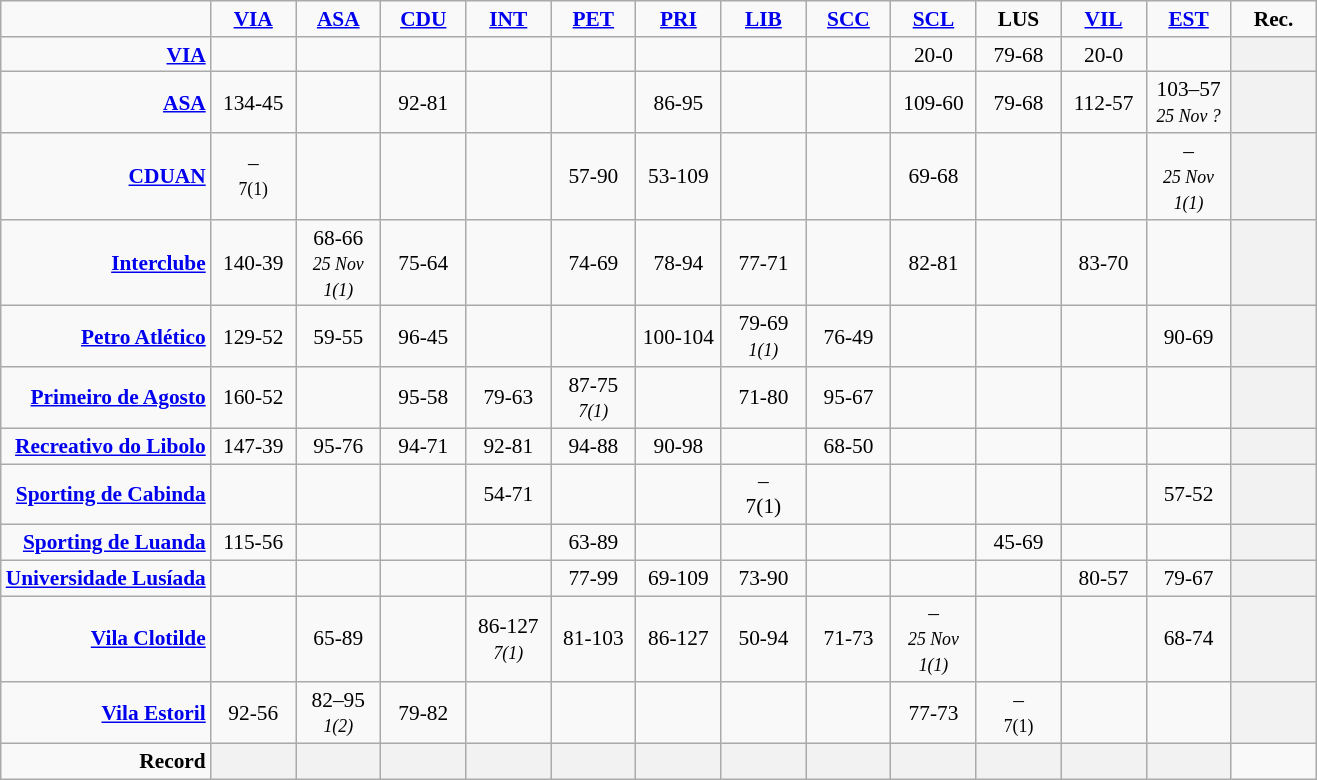<table style="font-size: 89%; text-align: center" class="wikitable">
<tr>
<td></td>
<td width=50><strong><a href='#'>VIA</a></strong></td>
<td width=50><strong><a href='#'>ASA</a></strong></td>
<td width=50><strong><a href='#'>CDU</a></strong></td>
<td width=50><strong><a href='#'>INT</a></strong></td>
<td width=50><strong><a href='#'>PET</a></strong></td>
<td width=50><strong><a href='#'>PRI</a></strong></td>
<td width=50><strong><a href='#'>LIB</a></strong></td>
<td width=50><strong><a href='#'>SCC</a></strong></td>
<td width=50><strong><a href='#'>SCL</a></strong></td>
<td width=50><strong>LUS</strong></td>
<td width=50><strong><a href='#'>VIL</a></strong></td>
<td width=50><strong><a href='#'>EST</a></strong></td>
<td width=50><strong>Rec.</strong></td>
</tr>
<tr>
<td align=right><strong><a href='#'>VIA</a></strong></td>
<td></td>
<td></td>
<td></td>
<td></td>
<td></td>
<td></td>
<td></td>
<td></td>
<td>20-0</td>
<td>79-68</td>
<td>20-0</td>
<td></td>
<th></th>
</tr>
<tr>
<td align=right><strong><a href='#'>ASA</a></strong></td>
<td>134-45</td>
<td></td>
<td>92-81</td>
<td></td>
<td></td>
<td>86-95</td>
<td></td>
<td></td>
<td>109-60</td>
<td>79-68</td>
<td>112-57</td>
<td>103–57<br><small><em>25 Nov <span>?</span></em></small></td>
<th></th>
</tr>
<tr>
<td align=right><strong><a href='#'>CDUAN</a></strong></td>
<td>–<br><small> <span>7(1)</span></small></td>
<td></td>
<td></td>
<td></td>
<td>57-90</td>
<td>53-109</td>
<td></td>
<td></td>
<td>69-68</td>
<td></td>
<td></td>
<td>–<br><small><em>25 Nov <span>1(1)</span></em></small></td>
<th></th>
</tr>
<tr>
<td align=right><strong><a href='#'>Interclube</a></strong></td>
<td>140-39</td>
<td>68-66<br><small><em>25 Nov <span>1(1)</span></em></small></td>
<td>75-64</td>
<td></td>
<td>74-69</td>
<td>78-94</td>
<td>77-71</td>
<td></td>
<td>82-81</td>
<td></td>
<td>83-70</td>
<td></td>
<th></th>
</tr>
<tr>
<td align=right><strong><a href='#'>Petro Atlético</a></strong></td>
<td>129-52</td>
<td>59-55</td>
<td>96-45</td>
<td></td>
<td></td>
<td>100-104</td>
<td>79-69<br><small><em> <span>1(1)</span></em></small></td>
<td>76-49</td>
<td></td>
<td></td>
<td></td>
<td>90-69</td>
<th></th>
</tr>
<tr>
<td align=right><strong><a href='#'>Primeiro de Agosto</a></strong></td>
<td>160-52</td>
<td></td>
<td>95-58</td>
<td>79-63</td>
<td>87-75<br><small><em><span>7(1)</span></em></small></td>
<td></td>
<td>71-80</td>
<td>95-67</td>
<td></td>
<td></td>
<td></td>
<td></td>
<th></th>
</tr>
<tr>
<td align=right><strong><a href='#'>Recreativo do Libolo</a></strong></td>
<td>147-39</td>
<td>95-76</td>
<td>94-71</td>
<td>92-81</td>
<td>94-88</td>
<td>90-98</td>
<td></td>
<td>68-50</td>
<td></td>
<td></td>
<td></td>
<td></td>
<th></th>
</tr>
<tr>
<td align=right><strong><a href='#'>Sporting de Cabinda</a></strong></td>
<td></td>
<td></td>
<td></td>
<td>54-71</td>
<td></td>
<td></td>
<td>–<br><span>7(1)</span></td>
<td></td>
<td></td>
<td></td>
<td></td>
<td>57-52</td>
<th></th>
</tr>
<tr>
<td align=right><strong><a href='#'>Sporting de Luanda</a></strong></td>
<td>115-56</td>
<td></td>
<td></td>
<td></td>
<td>63-89</td>
<td></td>
<td></td>
<td></td>
<td></td>
<td>45-69</td>
<td></td>
<td></td>
<th></th>
</tr>
<tr>
<td align=right><strong><a href='#'>Universidade Lusíada</a></strong></td>
<td></td>
<td></td>
<td></td>
<td></td>
<td>77-99</td>
<td>69-109</td>
<td>73-90</td>
<td></td>
<td></td>
<td></td>
<td>80-57</td>
<td>79-67</td>
<th></th>
</tr>
<tr>
<td align=right><strong><a href='#'>Vila Clotilde</a></strong></td>
<td></td>
<td>65-89</td>
<td></td>
<td>86-127<br><small><em> <span>7(1)</span></em></small></td>
<td>81-103</td>
<td>86-127</td>
<td>50-94</td>
<td>71-73</td>
<td>–<br><small><em>25 Nov <span>1(1)</span></em></small></td>
<td></td>
<td></td>
<td>68-74</td>
<th></th>
</tr>
<tr>
<td align=right><strong><a href='#'>Vila Estoril</a></strong></td>
<td>92-56</td>
<td>82–95<br><small><em> <span>1(2)</span></em></small></td>
<td>79-82</td>
<td></td>
<td></td>
<td></td>
<td></td>
<td></td>
<td>77-73</td>
<td>–<br><small><span>7(1)</span></small></td>
<td></td>
<td></td>
<th></th>
</tr>
<tr>
<td align=right><strong>Record</strong></td>
<th></th>
<th></th>
<th></th>
<th></th>
<th></th>
<th></th>
<th></th>
<th></th>
<th></th>
<th></th>
<th></th>
<th></th>
<td></td>
</tr>
</table>
